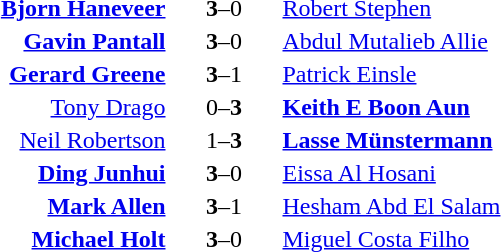<table>
<tr>
<th width=400></th>
<th width=70></th>
<th width=400></th>
<td width=40></td>
</tr>
<tr>
<td align=right><strong><a href='#'>Bjorn Haneveer</a></strong> </td>
<td align=center><strong>3</strong>–0</td>
<td> <a href='#'>Robert Stephen</a></td>
</tr>
<tr>
<td align=right><strong><a href='#'>Gavin Pantall</a></strong> </td>
<td align=center><strong>3</strong>–0</td>
<td> <a href='#'>Abdul Mutalieb Allie</a></td>
</tr>
<tr>
<td align=right><strong><a href='#'>Gerard Greene</a></strong> </td>
<td align=center><strong>3</strong>–1</td>
<td> <a href='#'>Patrick Einsle</a></td>
</tr>
<tr>
<td align=right><a href='#'>Tony Drago</a> </td>
<td align=center>0–<strong>3</strong></td>
<td> <strong><a href='#'>Keith E Boon Aun</a></strong></td>
</tr>
<tr>
<td align=right><a href='#'>Neil Robertson</a> </td>
<td align=center>1–<strong>3</strong></td>
<td> <strong><a href='#'>Lasse Münstermann</a></strong></td>
</tr>
<tr>
<td align=right><strong><a href='#'>Ding Junhui</a></strong> </td>
<td align=center><strong>3</strong>–0</td>
<td> <a href='#'>Eissa Al Hosani</a></td>
</tr>
<tr>
<td align=right><strong><a href='#'>Mark Allen</a></strong>  </td>
<td align=center><strong>3</strong>–1</td>
<td> <a href='#'>Hesham Abd El Salam</a></td>
</tr>
<tr>
<td align=right><strong><a href='#'>Michael Holt</a></strong> </td>
<td align=center><strong>3</strong>–0</td>
<td> <a href='#'>Miguel Costa Filho</a></td>
</tr>
</table>
